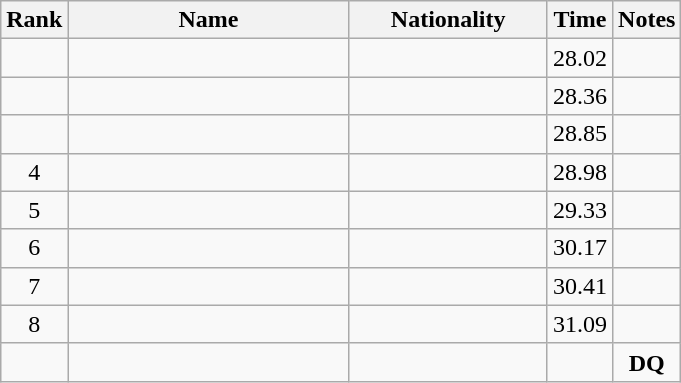<table class="wikitable sortable" style="text-align:center">
<tr>
<th>Rank</th>
<th style="width:180px">Name</th>
<th style="width:125px">Nationality</th>
<th>Time</th>
<th>Notes</th>
</tr>
<tr>
<td></td>
<td style="text-align:left;"></td>
<td style="text-align:left;"></td>
<td>28.02</td>
<td></td>
</tr>
<tr>
<td></td>
<td style="text-align:left;"></td>
<td style="text-align:left;"></td>
<td>28.36</td>
<td></td>
</tr>
<tr>
<td></td>
<td style="text-align:left;"></td>
<td style="text-align:left;"></td>
<td>28.85</td>
<td></td>
</tr>
<tr>
<td>4</td>
<td style="text-align:left;"></td>
<td style="text-align:left;"></td>
<td>28.98</td>
<td></td>
</tr>
<tr>
<td>5</td>
<td style="text-align:left;"></td>
<td style="text-align:left;"></td>
<td>29.33</td>
<td></td>
</tr>
<tr>
<td>6</td>
<td style="text-align:left;"></td>
<td style="text-align:left;"></td>
<td>30.17</td>
<td></td>
</tr>
<tr>
<td>7</td>
<td style="text-align:left;"></td>
<td style="text-align:left;"></td>
<td>30.41</td>
<td></td>
</tr>
<tr>
<td>8</td>
<td style="text-align:left;"></td>
<td style="text-align:left;"></td>
<td>31.09</td>
<td></td>
</tr>
<tr>
<td></td>
<td style="text-align:left;"></td>
<td style="text-align:left;"></td>
<td></td>
<td><strong>DQ</strong></td>
</tr>
</table>
